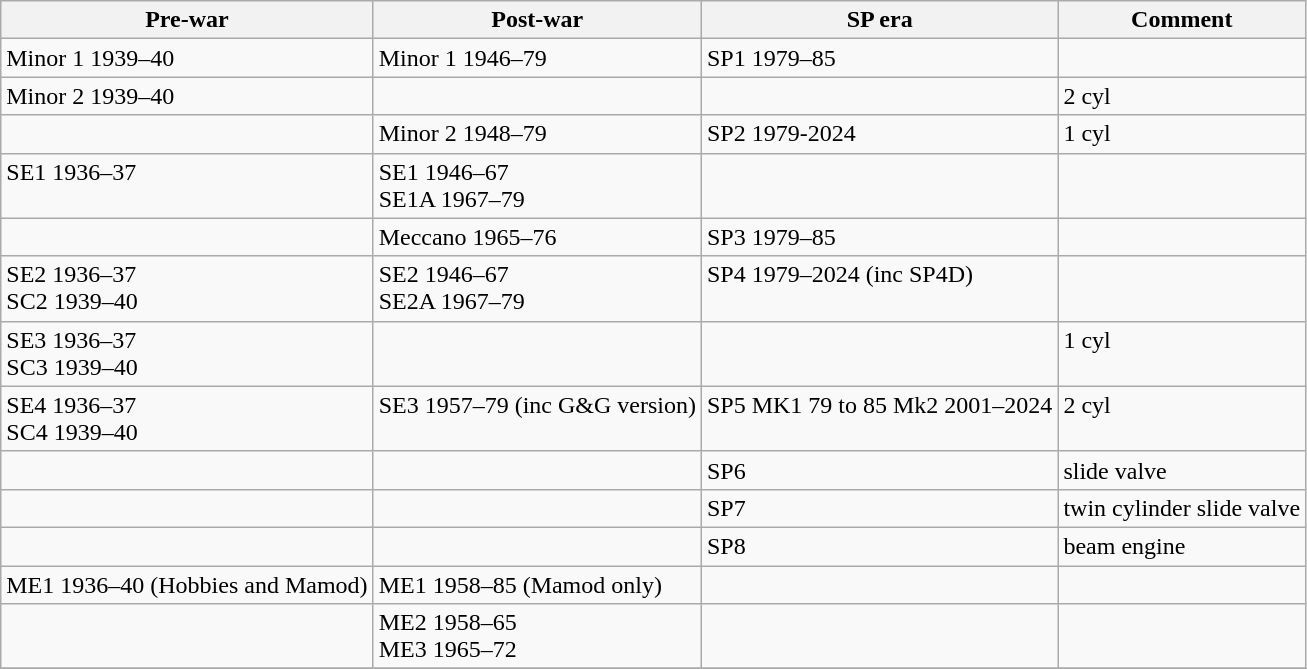<table class="wikitable" border="1">
<tr>
<th>Pre-war</th>
<th>Post-war</th>
<th>SP era</th>
<th>Comment</th>
</tr>
<tr valign="top">
<td>Minor 1 1939–40</td>
<td>Minor 1 1946–79</td>
<td>SP1 1979–85</td>
<td><br></td>
</tr>
<tr valign="top">
<td>Minor 2 1939–40</td>
<td><br></td>
<td><br></td>
<td>2 cyl</td>
</tr>
<tr valign="top">
<td><br></td>
<td>Minor 2 1948–79</td>
<td>SP2 1979-2024</td>
<td>1 cyl</td>
</tr>
<tr valign="top">
<td>SE1 1936–37</td>
<td>SE1 1946–67<br>SE1A 1967–79</td>
<td><br></td>
<td><br></td>
</tr>
<tr valign="top">
<td><br></td>
<td>Meccano 1965–76</td>
<td>SP3 1979–85</td>
<td><br></td>
</tr>
<tr valign="top">
<td>SE2 1936–37<br>SC2 1939–40</td>
<td>SE2 1946–67<br>SE2A 1967–79</td>
<td>SP4 1979–2024 (inc SP4D)</td>
<td><br></td>
</tr>
<tr valign="top">
<td>SE3 1936–37<br>SC3 1939–40</td>
<td><br></td>
<td><br></td>
<td>1 cyl</td>
</tr>
<tr valign="top">
<td>SE4 1936–37<br>SC4 1939–40</td>
<td>SE3 1957–79 (inc G&G version)</td>
<td>SP5 MK1 79 to 85 Mk2 2001–2024</td>
<td>2 cyl</td>
</tr>
<tr valign="top">
<td><br></td>
<td><br></td>
<td>SP6</td>
<td>slide valve</td>
</tr>
<tr valign="top">
<td><br></td>
<td><br></td>
<td>SP7</td>
<td>twin cylinder slide valve</td>
</tr>
<tr valign="top">
<td><br></td>
<td><br></td>
<td>SP8</td>
<td>beam engine</td>
</tr>
<tr valign="top">
<td>ME1 1936–40 (Hobbies and Mamod)</td>
<td>ME1 1958–85 (Mamod only)</td>
<td><br></td>
<td><br></td>
</tr>
<tr valign="top">
<td><br></td>
<td>ME2 1958–65<br>ME3 1965–72</td>
<td><br></td>
<td><br></td>
</tr>
<tr>
</tr>
</table>
